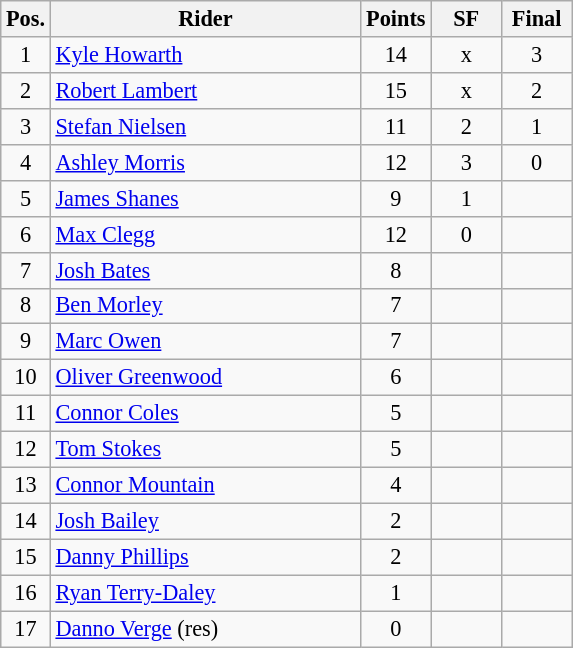<table class=wikitable style="font-size:93%;">
<tr>
<th width=25px>Pos.</th>
<th width=200px>Rider</th>
<th width=40px>Points</th>
<th width=40px>SF</th>
<th width=40px>Final</th>
</tr>
<tr align=center>
<td>1</td>
<td align=left><a href='#'>Kyle Howarth</a></td>
<td>14</td>
<td>x</td>
<td>3</td>
</tr>
<tr align=center>
<td>2</td>
<td align=left><a href='#'>Robert Lambert</a></td>
<td>15</td>
<td>x</td>
<td>2</td>
</tr>
<tr align=center>
<td>3</td>
<td align=left><a href='#'>Stefan Nielsen</a></td>
<td>11</td>
<td>2</td>
<td>1</td>
</tr>
<tr align=center>
<td>4</td>
<td align=left><a href='#'>Ashley Morris</a></td>
<td>12</td>
<td>3</td>
<td>0</td>
</tr>
<tr align=center>
<td>5</td>
<td align=left><a href='#'>James Shanes</a></td>
<td>9</td>
<td>1</td>
<td></td>
</tr>
<tr align=center>
<td>6</td>
<td align=left><a href='#'>Max Clegg</a></td>
<td>12</td>
<td>0</td>
<td></td>
</tr>
<tr align=center>
<td>7</td>
<td align=left><a href='#'>Josh Bates</a></td>
<td>8</td>
<td></td>
<td></td>
</tr>
<tr align=center>
<td>8</td>
<td align=left><a href='#'>Ben Morley</a></td>
<td>7</td>
<td></td>
<td></td>
</tr>
<tr align=center>
<td>9</td>
<td align=left><a href='#'>Marc Owen</a></td>
<td>7</td>
<td></td>
<td></td>
</tr>
<tr align=center>
<td>10</td>
<td align=left><a href='#'>Oliver Greenwood</a></td>
<td>6</td>
<td></td>
<td></td>
</tr>
<tr align=center>
<td>11</td>
<td align=left><a href='#'>Connor Coles</a></td>
<td>5</td>
<td></td>
<td></td>
</tr>
<tr align=center>
<td>12</td>
<td align=left><a href='#'>Tom Stokes</a></td>
<td>5</td>
<td></td>
<td></td>
</tr>
<tr align=center>
<td>13</td>
<td align=left><a href='#'>Connor Mountain</a></td>
<td>4</td>
<td></td>
<td></td>
</tr>
<tr align=center>
<td>14</td>
<td align=left><a href='#'>Josh Bailey</a></td>
<td>2</td>
<td></td>
<td></td>
</tr>
<tr align=center>
<td>15</td>
<td align=left><a href='#'>Danny Phillips</a></td>
<td>2</td>
<td></td>
<td></td>
</tr>
<tr align=center>
<td>16</td>
<td align=left><a href='#'>Ryan Terry-Daley</a></td>
<td>1</td>
<td></td>
<td></td>
</tr>
<tr align=center>
<td>17</td>
<td align=left><a href='#'>Danno Verge</a> (res)</td>
<td>0</td>
<td></td>
<td></td>
</tr>
</table>
